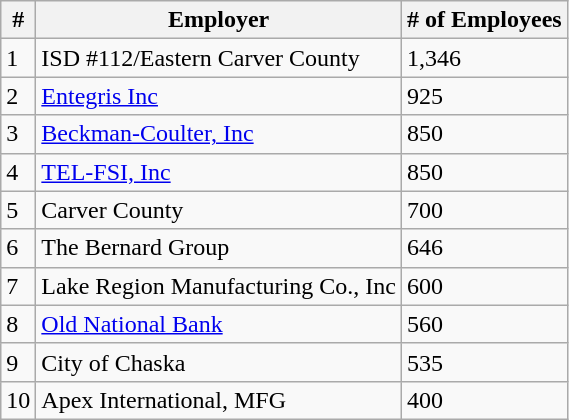<table class="wikitable">
<tr>
<th>#</th>
<th>Employer</th>
<th># of Employees</th>
</tr>
<tr>
<td>1</td>
<td>ISD #112/Eastern Carver County</td>
<td>1,346</td>
</tr>
<tr>
<td>2</td>
<td><a href='#'>Entegris Inc</a></td>
<td>925</td>
</tr>
<tr>
<td>3</td>
<td><a href='#'>Beckman-Coulter, Inc</a></td>
<td>850</td>
</tr>
<tr>
<td>4</td>
<td><a href='#'>TEL-FSI, Inc</a></td>
<td>850</td>
</tr>
<tr>
<td>5</td>
<td>Carver County</td>
<td>700</td>
</tr>
<tr>
<td>6</td>
<td>The Bernard Group</td>
<td>646</td>
</tr>
<tr>
<td>7</td>
<td>Lake Region Manufacturing Co., Inc</td>
<td>600</td>
</tr>
<tr>
<td>8</td>
<td><a href='#'>Old National Bank</a></td>
<td>560</td>
</tr>
<tr>
<td>9</td>
<td>City of Chaska</td>
<td>535</td>
</tr>
<tr>
<td>10</td>
<td>Apex International, MFG</td>
<td>400</td>
</tr>
</table>
